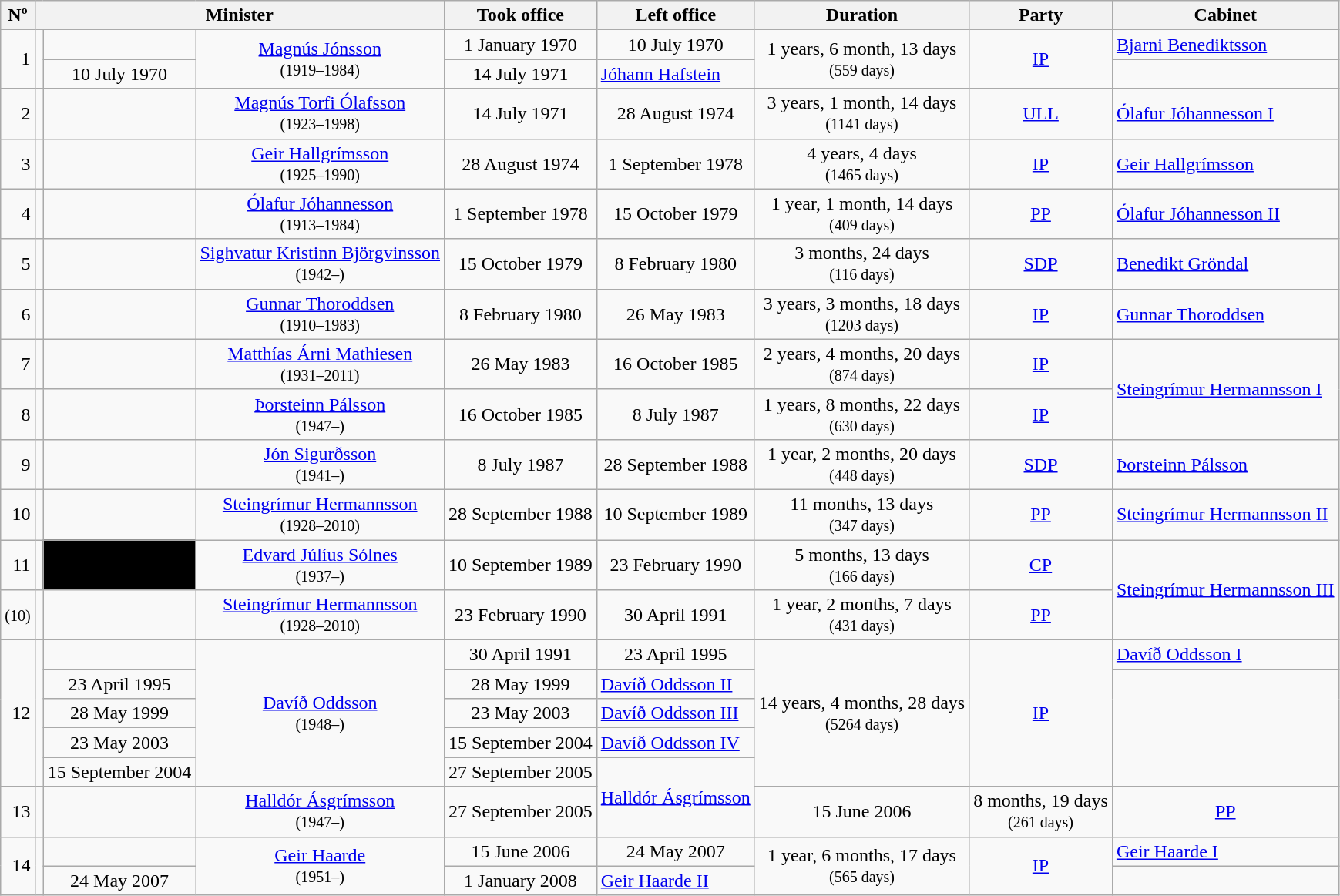<table class="wikitable" style="text-align: center;">
<tr>
<th>Nº</th>
<th colspan="3">Minister</th>
<th>Took office</th>
<th>Left office</th>
<th>Duration</th>
<th>Party</th>
<th>Cabinet</th>
</tr>
<tr>
<td rowspan="2" style="text-align: right;">1</td>
<td rowspan="2"></td>
<td></td>
<td rowspan="2"><a href='#'>Magnús Jónsson</a><br><small>(1919–1984)</small></td>
<td>1 January 1970</td>
<td>10 July 1970</td>
<td rowspan="2">1 years, 6 month, 13 days<br><small>(559 days)</small></td>
<td rowspan="2"><a href='#'>IP</a></td>
<td style="text-align: left;"><a href='#'>Bjarni Benediktsson</a></td>
</tr>
<tr>
<td>10 July 1970</td>
<td>14 July 1971</td>
<td style="text-align: left;"><a href='#'>Jóhann Hafstein</a></td>
</tr>
<tr>
<td style="text-align: right;">2</td>
<td></td>
<td></td>
<td><a href='#'>Magnús Torfi Ólafsson</a><br><small>(1923–1998)</small></td>
<td>14 July 1971</td>
<td>28 August 1974</td>
<td>3 years, 1 month, 14 days<br><small>(1141 days)</small></td>
<td><a href='#'>ULL</a></td>
<td style="text-align: left;"><a href='#'>Ólafur Jóhannesson I</a></td>
</tr>
<tr>
<td style="text-align: right;">3</td>
<td></td>
<td></td>
<td><a href='#'>Geir Hallgrímsson</a><br><small>(1925–1990)</small></td>
<td>28 August 1974</td>
<td>1 September 1978</td>
<td>4 years, 4 days<br><small>(1465 days)</small></td>
<td><a href='#'>IP</a></td>
<td style="text-align: left;"><a href='#'>Geir Hallgrímsson</a></td>
</tr>
<tr>
<td style="text-align: right;">4</td>
<td></td>
<td></td>
<td><a href='#'>Ólafur Jóhannesson</a><br><small>(1913–1984)</small></td>
<td>1 September 1978</td>
<td>15 October 1979</td>
<td>1 year, 1 month, 14 days<br><small>(409 days)</small></td>
<td><a href='#'>PP</a></td>
<td style="text-align: left;"><a href='#'>Ólafur Jóhannesson II</a></td>
</tr>
<tr>
<td style="text-align: right;">5</td>
<td></td>
<td></td>
<td><a href='#'>Sighvatur Kristinn Björgvinsson</a><br><small>(1942–)</small></td>
<td>15 October 1979</td>
<td>8 February 1980</td>
<td>3 months, 24 days<br><small>(116 days)</small></td>
<td><a href='#'>SDP</a></td>
<td style="text-align: left;"><a href='#'>Benedikt Gröndal</a></td>
</tr>
<tr>
<td style="text-align: right;">6</td>
<td></td>
<td></td>
<td><a href='#'>Gunnar Thoroddsen</a><br><small>(1910–1983)</small></td>
<td>8 February 1980</td>
<td>26 May 1983</td>
<td>3 years, 3 months, 18 days<br><small>(1203 days)</small></td>
<td><a href='#'>IP</a></td>
<td style="text-align: left;"><a href='#'>Gunnar Thoroddsen</a></td>
</tr>
<tr>
<td style="text-align: right;">7</td>
<td></td>
<td></td>
<td><a href='#'>Matthías Árni Mathiesen</a><br><small>(1931–2011)</small></td>
<td>26 May 1983</td>
<td>16 October 1985</td>
<td>2 years, 4 months, 20 days<br><small>(874 days)</small></td>
<td><a href='#'>IP</a></td>
<td rowspan="2" style="text-align: left;"><a href='#'>Steingrímur Hermannsson I</a></td>
</tr>
<tr>
<td style="text-align: right;">8</td>
<td></td>
<td></td>
<td><a href='#'>Þorsteinn Pálsson</a><br><small>(1947–)</small></td>
<td>16 October 1985</td>
<td>8 July 1987</td>
<td>1 years, 8 months, 22 days<br><small>(630 days)</small></td>
<td><a href='#'>IP</a></td>
</tr>
<tr>
<td style="text-align: right;">9</td>
<td></td>
<td></td>
<td><a href='#'>Jón Sigurðsson</a><br><small>(1941–)</small></td>
<td>8 July 1987</td>
<td>28 September 1988</td>
<td>1 year, 2 months, 20 days<br><small>(448 days)</small></td>
<td><a href='#'>SDP</a></td>
<td style="text-align: left;"><a href='#'>Þorsteinn Pálsson</a></td>
</tr>
<tr>
<td style="text-align: right;">10</td>
<td></td>
<td></td>
<td><a href='#'>Steingrímur Hermannsson</a><br><small>(1928–2010)</small></td>
<td>28 September 1988</td>
<td>10 September 1989</td>
<td>11 months, 13 days<br><small>(347 days)</small></td>
<td><a href='#'>PP</a></td>
<td style="text-align: left;"><a href='#'>Steingrímur Hermannsson II</a></td>
</tr>
<tr>
<td style="text-align: right;">11</td>
<td></td>
<td style="background:black"></td>
<td><a href='#'>Edvard Júlíus Sólnes</a><br><small>(1937–)</small></td>
<td>10 September 1989</td>
<td>23 February 1990</td>
<td>5 months, 13 days<br><small>(166 days)</small></td>
<td><a href='#'>CP</a></td>
<td rowspan="2" style="text-align: left;"><a href='#'>Steingrímur Hermannsson III</a></td>
</tr>
<tr>
<td style="text-align: right;"><small>(10)</small></td>
<td></td>
<td></td>
<td><a href='#'>Steingrímur Hermannsson</a><br><small>(1928–2010)</small></td>
<td>23 February 1990</td>
<td>30 April 1991</td>
<td>1 year, 2 months, 7 days<br><small>(431 days)</small></td>
<td><a href='#'>PP</a></td>
</tr>
<tr>
<td rowspan="5" style="text-align: right;">12</td>
<td rowspan="5"></td>
<td></td>
<td rowspan="5"><a href='#'>Davíð Oddsson</a><br><small>(1948–)</small></td>
<td>30 April 1991</td>
<td>23 April 1995</td>
<td rowspan="5">14 years, 4 months, 28 days<br><small>(5264 days)</small></td>
<td rowspan="5"><a href='#'>IP</a></td>
<td style="text-align: left;"><a href='#'>Davíð Oddsson I</a></td>
</tr>
<tr>
<td>23 April 1995</td>
<td>28 May 1999</td>
<td style="text-align: left;"><a href='#'>Davíð Oddsson II</a></td>
</tr>
<tr>
<td>28 May 1999</td>
<td>23 May 2003</td>
<td style="text-align: left;"><a href='#'>Davíð Oddsson III</a></td>
</tr>
<tr>
<td>23 May 2003</td>
<td>15 September 2004</td>
<td style="text-align: left;"><a href='#'>Davíð Oddsson IV</a></td>
</tr>
<tr>
<td>15 September 2004</td>
<td>27 September 2005</td>
<td style="text-align: left;" rowspan="2"><a href='#'>Halldór Ásgrímsson</a></td>
</tr>
<tr>
<td style="text-align: right;">13</td>
<td></td>
<td></td>
<td><a href='#'>Halldór Ásgrímsson</a><br><small>(1947–)</small></td>
<td>27 September 2005</td>
<td>15 June 2006</td>
<td>8 months, 19 days<br><small>(261 days)</small></td>
<td><a href='#'>PP</a></td>
</tr>
<tr>
<td style="text-align: right;" rowspan="2">14</td>
<td rowspan="2"></td>
<td></td>
<td rowspan="2"><a href='#'>Geir Haarde</a><br><small>(1951–)</small></td>
<td>15 June 2006</td>
<td>24 May 2007</td>
<td rowspan="2">1 year, 6 months, 17 days<br><small>(565 days)</small></td>
<td rowspan="2"><a href='#'>IP</a></td>
<td style="text-align: left;"><a href='#'>Geir Haarde I</a></td>
</tr>
<tr>
<td>24 May 2007</td>
<td>1 January 2008</td>
<td style="text-align: left;"><a href='#'>Geir Haarde II</a></td>
</tr>
</table>
